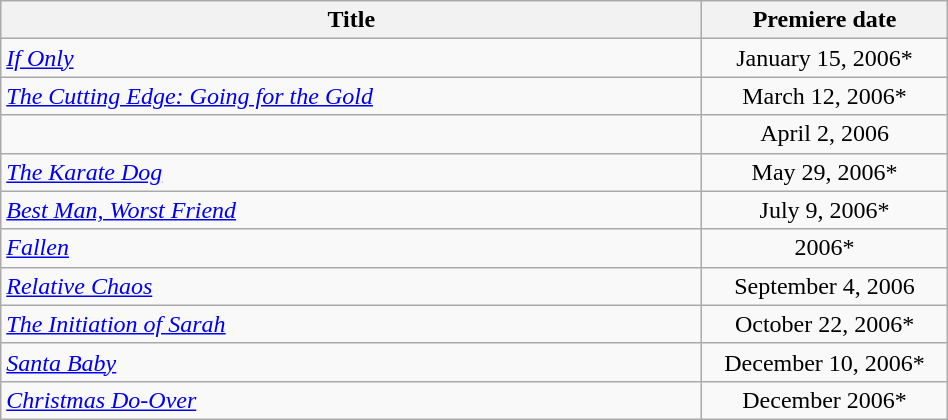<table class="wikitable plainrowheaders sortable" style="width:50%;text-align:center;">
<tr>
<th scope="col" style="width:40%;">Title</th>
<th scope="col" style="width:14%;">Premiere date</th>
</tr>
<tr>
<td scope="row" style="text-align:left;"><em><a href='#'>If Only</a></em></td>
<td>January 15, 2006*</td>
</tr>
<tr>
<td scope="row" style="text-align:left;"><em><a href='#'>The Cutting Edge: Going for the Gold</a></em></td>
<td>March 12, 2006*</td>
</tr>
<tr>
<td scope="row" style="text-align:left;"><em></em></td>
<td>April 2, 2006</td>
</tr>
<tr>
<td scope="row" style="text-align:left;"><em><a href='#'>The Karate Dog</a></em></td>
<td>May 29, 2006*</td>
</tr>
<tr>
<td scope="row" style="text-align:left;"><em><a href='#'>Best Man, Worst Friend</a></em></td>
<td>July 9, 2006*</td>
</tr>
<tr>
<td scope="row" style="text-align:left;"><em><a href='#'>Fallen</a></em></td>
<td>2006*</td>
</tr>
<tr>
<td scope="row" style="text-align:left;"><em><a href='#'>Relative Chaos</a></em></td>
<td>September 4, 2006</td>
</tr>
<tr>
<td scope="row" style="text-align:left;"><em><a href='#'>The Initiation of Sarah</a></em></td>
<td>October 22, 2006*</td>
</tr>
<tr>
<td scope="row" style="text-align:left;"><em><a href='#'>Santa Baby</a></em></td>
<td>December 10, 2006*</td>
</tr>
<tr>
<td scope="row" style="text-align:left;"><em><a href='#'>Christmas Do-Over</a></em></td>
<td>December 2006*</td>
</tr>
</table>
